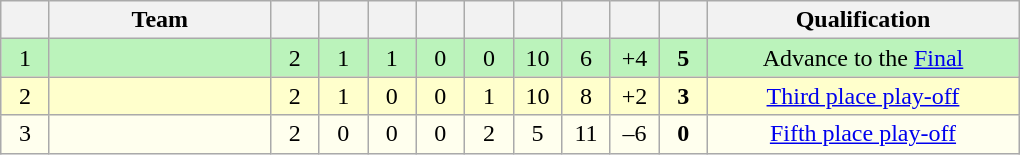<table class="wikitable" style="text-align: center;">
<tr>
<th width="25"></th>
<th width="140">Team</th>
<th width="25"></th>
<th width="25"></th>
<th width="25"></th>
<th width="25"></th>
<th width="25"></th>
<th width="25"></th>
<th width="25"></th>
<th width="25"></th>
<th width="25"></th>
<th width="200">Qualification</th>
</tr>
<tr style="background-color: #bbf3bb;">
<td>1</td>
<td align=left></td>
<td>2</td>
<td>1</td>
<td>1</td>
<td>0</td>
<td>0</td>
<td>10</td>
<td>6</td>
<td>+4</td>
<td><strong>5</strong></td>
<td>Advance to the <a href='#'>Final</a></td>
</tr>
<tr style="background-color: #ffffcc;">
<td>2</td>
<td align=left></td>
<td>2</td>
<td>1</td>
<td>0</td>
<td>0</td>
<td>1</td>
<td>10</td>
<td>8</td>
<td>+2</td>
<td><strong>3</strong></td>
<td><a href='#'>Third place play-off</a></td>
</tr>
<tr style="background-color: #FFFFEE;">
<td>3</td>
<td align=left></td>
<td>2</td>
<td>0</td>
<td>0</td>
<td>0</td>
<td>2</td>
<td>5</td>
<td>11</td>
<td>–6</td>
<td><strong>0</strong></td>
<td><a href='#'>Fifth place play-off</a></td>
</tr>
</table>
